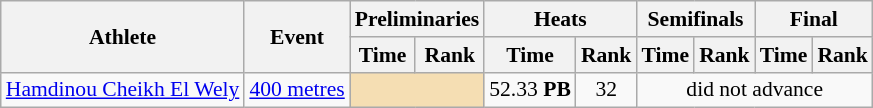<table class=wikitable style="font-size:90%;">
<tr>
<th rowspan="2">Athlete</th>
<th rowspan="2">Event</th>
<th colspan="2">Preliminaries</th>
<th colspan="2">Heats</th>
<th colspan="2">Semifinals</th>
<th colspan="2">Final</th>
</tr>
<tr>
<th>Time</th>
<th>Rank</th>
<th>Time</th>
<th>Rank</th>
<th>Time</th>
<th>Rank</th>
<th>Time</th>
<th>Rank</th>
</tr>
<tr style="border-top: single;">
<td><a href='#'>Hamdinou Cheikh El Wely</a></td>
<td><a href='#'>400 metres</a></td>
<td colspan= 2 bgcolor="wheat"></td>
<td align=center>52.33 <strong>PB</strong></td>
<td align=center>32</td>
<td align=center colspan=4>did not advance</td>
</tr>
</table>
